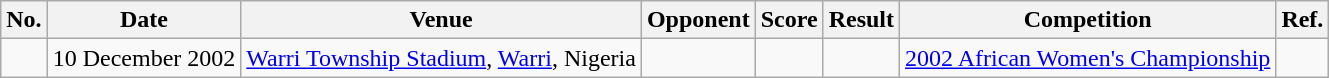<table class="wikitable">
<tr>
<th>No.</th>
<th>Date</th>
<th>Venue</th>
<th>Opponent</th>
<th>Score</th>
<th>Result</th>
<th>Competition</th>
<th>Ref.</th>
</tr>
<tr>
<td></td>
<td>10 December 2002</td>
<td><a href='#'>Warri Township Stadium</a>, <a href='#'>Warri</a>, Nigeria</td>
<td></td>
<td></td>
<td></td>
<td><a href='#'>2002 African Women's Championship</a></td>
<td></td>
</tr>
</table>
